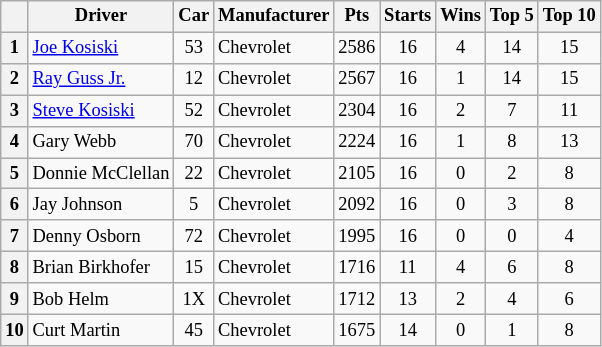<table class="wikitable" style="font-size:77%; text-align:center">
<tr valign="center">
<th valign="middle"></th>
<th valign="middle">Driver</th>
<th valign="middle">Car</th>
<th valign="middle">Manufacturer</th>
<th valign="middle">Pts</th>
<th valign="middle">Starts</th>
<th valign="middle">Wins</th>
<th valign="middle">Top 5</th>
<th valign="middle">Top 10</th>
</tr>
<tr>
<th>1</th>
<td align="left"><a href='#'>Joe Kosiski</a></td>
<td>53</td>
<td align="left">Chevrolet</td>
<td>2586</td>
<td>16</td>
<td>4</td>
<td>14</td>
<td>15</td>
</tr>
<tr>
<th>2</th>
<td align="left"><a href='#'>Ray Guss Jr.</a></td>
<td>12</td>
<td align="left">Chevrolet</td>
<td>2567</td>
<td>16</td>
<td>1</td>
<td>14</td>
<td>15</td>
</tr>
<tr>
<th>3</th>
<td align="left"><a href='#'>Steve Kosiski</a></td>
<td>52</td>
<td align="left">Chevrolet</td>
<td>2304</td>
<td>16</td>
<td>2</td>
<td>7</td>
<td>11</td>
</tr>
<tr>
<th>4</th>
<td align="left">Gary Webb</td>
<td>70</td>
<td align="left">Chevrolet</td>
<td>2224</td>
<td>16</td>
<td>1</td>
<td>8</td>
<td>13</td>
</tr>
<tr>
<th>5</th>
<td align="left">Donnie McClellan</td>
<td>22</td>
<td align="left">Chevrolet</td>
<td>2105</td>
<td>16</td>
<td>0</td>
<td>2</td>
<td>8</td>
</tr>
<tr>
<th>6</th>
<td align="left">Jay Johnson</td>
<td>5</td>
<td align="left">Chevrolet</td>
<td>2092</td>
<td>16</td>
<td>0</td>
<td>3</td>
<td>8</td>
</tr>
<tr>
<th>7</th>
<td align="left">Denny Osborn</td>
<td>72</td>
<td align="left">Chevrolet</td>
<td>1995</td>
<td>16</td>
<td>0</td>
<td>0</td>
<td>4</td>
</tr>
<tr>
<th>8</th>
<td align="left">Brian Birkhofer</td>
<td>15</td>
<td align="left">Chevrolet</td>
<td>1716</td>
<td>11</td>
<td>4</td>
<td>6</td>
<td>8</td>
</tr>
<tr>
<th>9</th>
<td align="left">Bob Helm</td>
<td>1X</td>
<td align="left">Chevrolet</td>
<td>1712</td>
<td>13</td>
<td>2</td>
<td>4</td>
<td>6</td>
</tr>
<tr>
<th>10</th>
<td align="left">Curt Martin</td>
<td>45</td>
<td align="left">Chevrolet</td>
<td>1675</td>
<td>14</td>
<td>0</td>
<td>1</td>
<td>8</td>
</tr>
</table>
